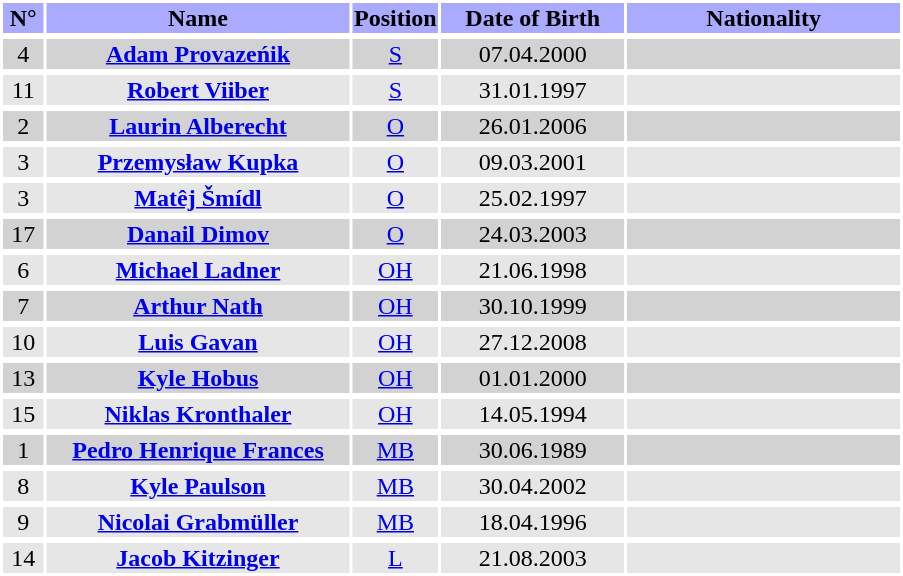<table class="toccolours" style="margin: 0;background:#ffffff;">
<tr bgcolor=#AAAAFF>
<th width="25px">N°</th>
<th width="200px">Name</th>
<th width="40px">Position</th>
<th width="120px">Date of Birth</th>
<th width="180px">Nationality</th>
</tr>
<tr>
</tr>
<tr align=center bgcolor=#D2D2D2>
<td>4</td>
<td><strong><a href='#'>Adam Provazeńik</a></strong></td>
<td><a href='#'>S</a></td>
<td>07.04.2000</td>
<td></td>
</tr>
<tr>
</tr>
<tr align=center bgcolor=#E6E6E6>
<td>11</td>
<td><strong><a href='#'>Robert Viiber</a></strong></td>
<td><a href='#'>S</a></td>
<td>31.01.1997</td>
<td></td>
</tr>
<tr>
</tr>
<tr align=center bgcolor=#D2D2D2>
<td>2</td>
<td><strong><a href='#'>Laurin Alberecht</a></strong></td>
<td><a href='#'>O</a></td>
<td>26.01.2006</td>
<td></td>
</tr>
<tr>
</tr>
<tr align=center bgcolor=#E6E6E6>
<td>3</td>
<td><strong><a href='#'>Przemysław Kupka </a></strong></td>
<td><a href='#'>O</a></td>
<td>09.03.2001</td>
<td></td>
</tr>
<tr>
</tr>
<tr align=center bgcolor=#E6E6E6>
<td>3</td>
<td><strong><a href='#'>Matêj Šmídl</a></strong></td>
<td><a href='#'>O</a></td>
<td>25.02.1997</td>
<td></td>
</tr>
<tr>
</tr>
<tr align=center bgcolor=#D2D2D2>
<td>17</td>
<td><strong><a href='#'>Danail Dimov</a></strong></td>
<td><a href='#'>O</a></td>
<td>24.03.2003</td>
<td></td>
</tr>
<tr>
</tr>
<tr align=center bgcolor=#E6E6E6>
<td>6</td>
<td><strong><a href='#'>Michael Ladner</a></strong></td>
<td><a href='#'>OH</a></td>
<td>21.06.1998</td>
<td></td>
</tr>
<tr>
</tr>
<tr align=center bgcolor=#D2D2D2>
<td>7</td>
<td><strong><a href='#'>Arthur Nath</a></strong></td>
<td><a href='#'>OH</a></td>
<td>30.10.1999</td>
<td></td>
</tr>
<tr>
</tr>
<tr align=center bgcolor=#E6E6E6>
<td>10</td>
<td><strong><a href='#'>Luis Gavan</a></strong></td>
<td><a href='#'>OH</a></td>
<td>27.12.2008</td>
<td></td>
</tr>
<tr>
</tr>
<tr align=center bgcolor=#D2D2D2>
<td>13</td>
<td><strong><a href='#'>Kyle Hobus</a></strong></td>
<td><a href='#'>OH</a></td>
<td>01.01.2000</td>
<td></td>
</tr>
<tr>
</tr>
<tr align=center bgcolor=#E6E6E6>
<td>15</td>
<td><strong><a href='#'>Niklas Kronthaler </a></strong></td>
<td><a href='#'>OH</a></td>
<td>14.05.1994</td>
<td></td>
</tr>
<tr>
</tr>
<tr align=center bgcolor=#D2D2D2>
<td>1</td>
<td><strong><a href='#'>Pedro Henrique Frances</a></strong></td>
<td><a href='#'>MB</a></td>
<td>30.06.1989</td>
<td></td>
</tr>
<tr>
</tr>
<tr align=center bgcolor=#E6E6E6>
<td>8</td>
<td><strong><a href='#'>Kyle Paulson </a></strong></td>
<td><a href='#'>MB</a></td>
<td>30.04.2002</td>
<td></td>
</tr>
<tr>
</tr>
<tr align=center bgcolor=#E6E6E6>
<td>9</td>
<td><strong><a href='#'>Nicolai Grabmüller</a></strong></td>
<td><a href='#'>MB</a></td>
<td>18.04.1996</td>
<td></td>
</tr>
<tr>
</tr>
<tr align=center bgcolor=#E6E6E6>
<td>14</td>
<td><strong><a href='#'>Jacob Kitzinger</a></strong></td>
<td><a href='#'>L</a></td>
<td>21.08.2003</td>
<td></td>
</tr>
</table>
